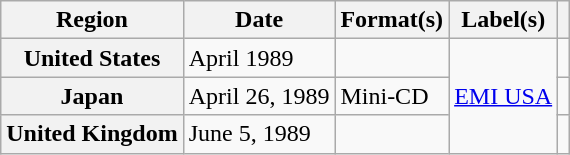<table class="wikitable plainrowheaders">
<tr>
<th scope="col">Region</th>
<th scope="col">Date</th>
<th scope="col">Format(s)</th>
<th scope="col">Label(s)</th>
<th scope="col"></th>
</tr>
<tr>
<th scope="row">United States</th>
<td>April 1989</td>
<td></td>
<td rowspan="3"><a href='#'>EMI USA</a></td>
</tr>
<tr>
<th scope="row">Japan</th>
<td>April 26, 1989</td>
<td>Mini-CD</td>
<td></td>
</tr>
<tr>
<th scope="row">United Kingdom</th>
<td>June 5, 1989</td>
<td></td>
<td></td>
</tr>
</table>
